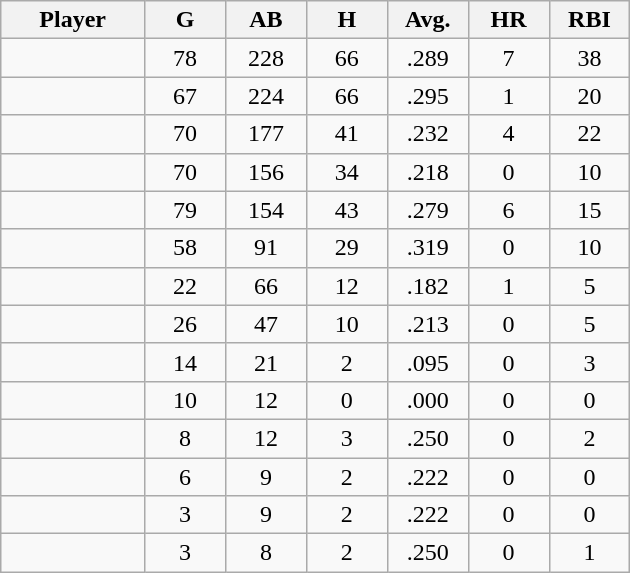<table class="wikitable sortable">
<tr>
<th bgcolor="#DDDDFF" width="16%">Player</th>
<th bgcolor="#DDDDFF" width="9%">G</th>
<th bgcolor="#DDDDFF" width="9%">AB</th>
<th bgcolor="#DDDDFF" width="9%">H</th>
<th bgcolor="#DDDDFF" width="9%">Avg.</th>
<th bgcolor="#DDDDFF" width="9%">HR</th>
<th bgcolor="#DDDDFF" width="9%">RBI</th>
</tr>
<tr align="center">
<td></td>
<td>78</td>
<td>228</td>
<td>66</td>
<td>.289</td>
<td>7</td>
<td>38</td>
</tr>
<tr align="center">
<td></td>
<td>67</td>
<td>224</td>
<td>66</td>
<td>.295</td>
<td>1</td>
<td>20</td>
</tr>
<tr align="center">
<td></td>
<td>70</td>
<td>177</td>
<td>41</td>
<td>.232</td>
<td>4</td>
<td>22</td>
</tr>
<tr align="center">
<td></td>
<td>70</td>
<td>156</td>
<td>34</td>
<td>.218</td>
<td>0</td>
<td>10</td>
</tr>
<tr align="center">
<td></td>
<td>79</td>
<td>154</td>
<td>43</td>
<td>.279</td>
<td>6</td>
<td>15</td>
</tr>
<tr align="center">
<td></td>
<td>58</td>
<td>91</td>
<td>29</td>
<td>.319</td>
<td>0</td>
<td>10</td>
</tr>
<tr align="center">
<td></td>
<td>22</td>
<td>66</td>
<td>12</td>
<td>.182</td>
<td>1</td>
<td>5</td>
</tr>
<tr align="center">
<td></td>
<td>26</td>
<td>47</td>
<td>10</td>
<td>.213</td>
<td>0</td>
<td>5</td>
</tr>
<tr align="center">
<td></td>
<td>14</td>
<td>21</td>
<td>2</td>
<td>.095</td>
<td>0</td>
<td>3</td>
</tr>
<tr align="center">
<td></td>
<td>10</td>
<td>12</td>
<td>0</td>
<td>.000</td>
<td>0</td>
<td>0</td>
</tr>
<tr align="center">
<td></td>
<td>8</td>
<td>12</td>
<td>3</td>
<td>.250</td>
<td>0</td>
<td>2</td>
</tr>
<tr align="center">
<td></td>
<td>6</td>
<td>9</td>
<td>2</td>
<td>.222</td>
<td>0</td>
<td>0</td>
</tr>
<tr align="center">
<td></td>
<td>3</td>
<td>9</td>
<td>2</td>
<td>.222</td>
<td>0</td>
<td>0</td>
</tr>
<tr align="center">
<td></td>
<td>3</td>
<td>8</td>
<td>2</td>
<td>.250</td>
<td>0</td>
<td>1</td>
</tr>
</table>
